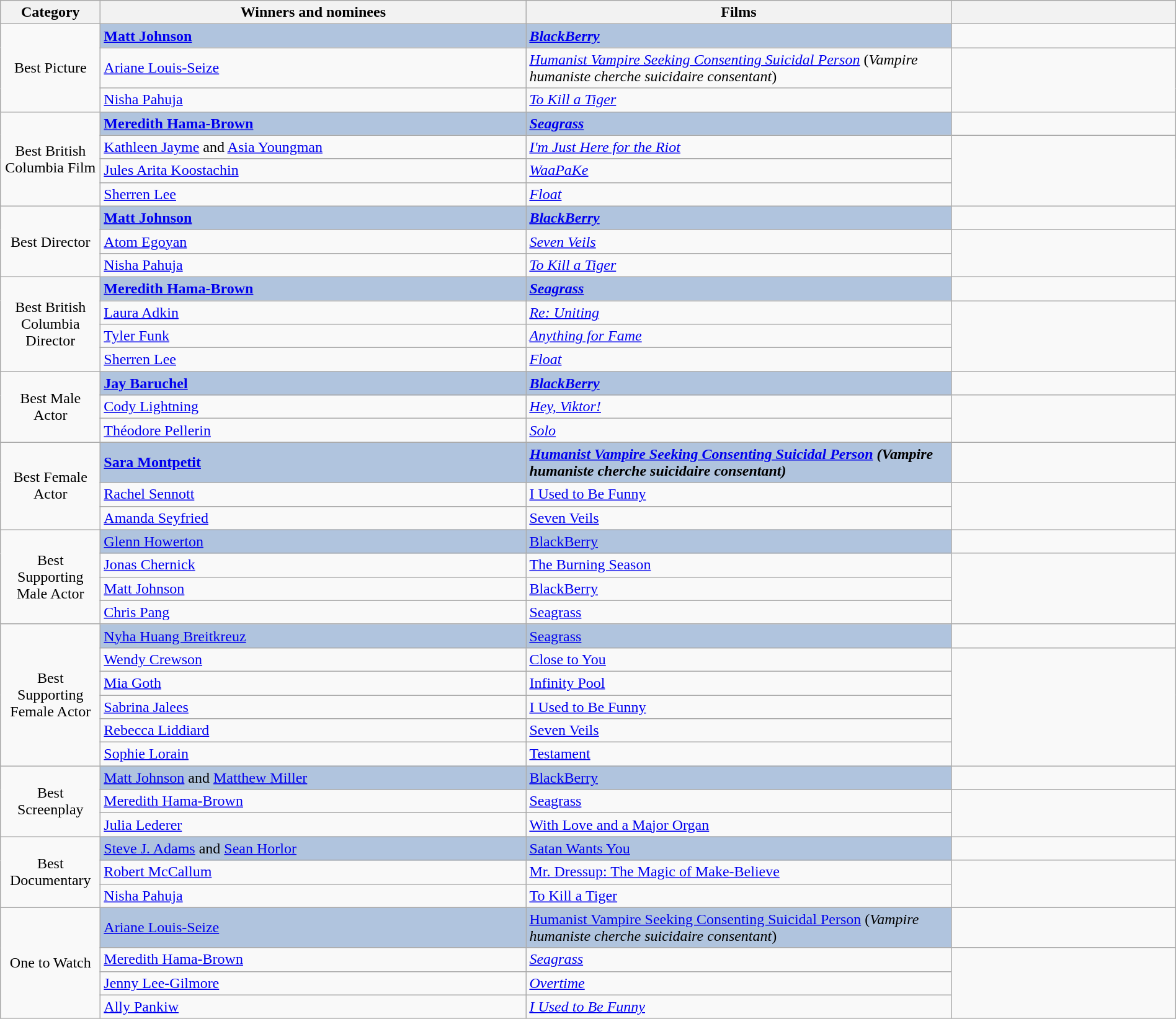<table class="wikitable" width="100%" cellpadding="5">
<tr>
<th width="100"><strong>Category</strong></th>
<th width="450"><strong>Winners and nominees</strong></th>
<th width="450"><strong>Films</strong></th>
<th scope="col" class="unsortable"></th>
</tr>
<tr>
<td style="text-align:center;" rowspan="3">Best Picture</td>
<td style="background:#B0C4DE;"><strong><a href='#'>Matt Johnson</a></strong></td>
<td style="background:#B0C4DE;"><strong><em><a href='#'>BlackBerry</a></em></strong></td>
<td style="text-align:center;"></td>
</tr>
<tr>
<td><a href='#'>Ariane Louis-Seize</a></td>
<td><em><a href='#'>Humanist Vampire Seeking Consenting Suicidal Person</a></em> (<em>Vampire humaniste cherche suicidaire consentant</em>)</td>
<td style="text-align:center;" rowspan="2"></td>
</tr>
<tr>
<td><a href='#'>Nisha Pahuja</a></td>
<td><em><a href='#'>To Kill a Tiger</a></em></td>
</tr>
<tr>
<td style="text-align:center;" rowspan="4">Best British Columbia Film</td>
<td style="background:#B0C4DE;"><strong><a href='#'>Meredith Hama-Brown</a></strong></td>
<td style="background:#B0C4DE;"><strong><em><a href='#'>Seagrass</a></em></strong></td>
<td style="text-align:center;"></td>
</tr>
<tr>
<td><a href='#'>Kathleen Jayme</a> and <a href='#'>Asia Youngman</a></td>
<td><em><a href='#'>I'm Just Here for the Riot</a></em></td>
<td style="text-align:center;" rowspan="3"></td>
</tr>
<tr>
<td><a href='#'>Jules Arita Koostachin</a></td>
<td><em><a href='#'>WaaPaKe</a></em></td>
</tr>
<tr>
<td><a href='#'>Sherren Lee</a></td>
<td><em><a href='#'>Float</a></em></td>
</tr>
<tr>
<td style="text-align:center;" rowspan="3">Best Director</td>
<td style="background:#B0C4DE;"><strong><a href='#'>Matt Johnson</a></strong></td>
<td style="background:#B0C4DE;"><strong><em><a href='#'>BlackBerry</a></em></strong></td>
<td style="text-align:center;"></td>
</tr>
<tr>
<td><a href='#'>Atom Egoyan</a></td>
<td><em><a href='#'>Seven Veils</a></em></td>
<td style="text-align:center;" rowspan="2"></td>
</tr>
<tr>
<td><a href='#'>Nisha Pahuja</a></td>
<td><em><a href='#'>To Kill a Tiger</a></em></td>
</tr>
<tr>
<td style="text-align:center;" rowspan="4">Best British Columbia Director</td>
<td style="background:#B0C4DE;"><strong><a href='#'>Meredith Hama-Brown</a></strong></td>
<td style="background:#B0C4DE;"><strong><em><a href='#'>Seagrass</a></em></strong></td>
<td style="text-align:center;"></td>
</tr>
<tr>
<td><a href='#'>Laura Adkin</a></td>
<td><em><a href='#'>Re: Uniting</a></em></td>
<td style="text-align:center;" rowspan="3"></td>
</tr>
<tr>
<td><a href='#'>Tyler Funk</a></td>
<td><em><a href='#'>Anything for Fame</a></em></td>
</tr>
<tr>
<td><a href='#'>Sherren Lee</a></td>
<td><em><a href='#'>Float</a></em></td>
</tr>
<tr>
<td style="text-align:center;" rowspan="3">Best Male Actor</td>
<td style="background:#B0C4DE;"><strong><a href='#'>Jay Baruchel</a></strong></td>
<td style="background:#B0C4DE;"><strong><em><a href='#'>BlackBerry</a></em></strong></td>
<td style="text-align:center;"></td>
</tr>
<tr>
<td><a href='#'>Cody Lightning</a></td>
<td><em><a href='#'>Hey, Viktor!</a></em></td>
<td style="text-align:center;" rowspan="2"></td>
</tr>
<tr>
<td><a href='#'>Théodore Pellerin</a></td>
<td><em><a href='#'>Solo</a></em></td>
</tr>
<tr>
<td style="text-align:center;" rowspan="3">Best Female Actor</td>
<td style="background:#B0C4DE;"><strong><a href='#'>Sara Montpetit</a></strong></td>
<td style="background:#B0C4DE;"><strong><em><a href='#'>Humanist Vampire Seeking Consenting Suicidal Person</a><em> (</em>Vampire humaniste cherche suicidaire consentant<em>)<strong></td>
<td style="text-align:center;"></td>
</tr>
<tr>
<td><a href='#'>Rachel Sennott</a></td>
<td></em><a href='#'>I Used to Be Funny</a><em></td>
<td style="text-align:center;" rowspan="2"></td>
</tr>
<tr>
<td><a href='#'>Amanda Seyfried</a></td>
<td></em><a href='#'>Seven Veils</a><em></td>
</tr>
<tr>
<td style="text-align:center;" rowspan="4">Best Supporting Male Actor</td>
<td style="background:#B0C4DE;"></strong><a href='#'>Glenn Howerton</a><strong></td>
<td style="background:#B0C4DE;"></em></strong><a href='#'>BlackBerry</a><strong><em></td>
<td style="text-align:center;"></td>
</tr>
<tr>
<td><a href='#'>Jonas Chernick</a></td>
<td></em><a href='#'>The Burning Season</a><em></td>
<td style="text-align:center;" rowspan="3"></td>
</tr>
<tr>
<td><a href='#'>Matt Johnson</a></td>
<td></em><a href='#'>BlackBerry</a><em></td>
</tr>
<tr>
<td><a href='#'>Chris Pang</a></td>
<td></em><a href='#'>Seagrass</a><em></td>
</tr>
<tr>
<td style="text-align:center;" rowspan="6">Best Supporting Female Actor</td>
<td style="background:#B0C4DE;"></strong><a href='#'>Nyha Huang Breitkreuz</a><strong></td>
<td style="background:#B0C4DE;"></em></strong><a href='#'>Seagrass</a><strong><em></td>
<td style="text-align:center;"></td>
</tr>
<tr>
<td><a href='#'>Wendy Crewson</a></td>
<td></em><a href='#'>Close to You</a><em></td>
<td style="text-align:center;" rowspan="5"></td>
</tr>
<tr>
<td><a href='#'>Mia Goth</a></td>
<td></em><a href='#'>Infinity Pool</a><em></td>
</tr>
<tr>
<td><a href='#'>Sabrina Jalees</a></td>
<td></em><a href='#'>I Used to Be Funny</a><em></td>
</tr>
<tr>
<td><a href='#'>Rebecca Liddiard</a></td>
<td></em><a href='#'>Seven Veils</a><em></td>
</tr>
<tr>
<td><a href='#'>Sophie Lorain</a></td>
<td></em><a href='#'>Testament</a><em></td>
</tr>
<tr>
<td style="text-align:center;" rowspan="3">Best Screenplay</td>
<td style="background:#B0C4DE;"></strong><a href='#'>Matt Johnson</a> and <a href='#'>Matthew Miller</a><strong></td>
<td style="background:#B0C4DE;"></em></strong><a href='#'>BlackBerry</a><strong><em></td>
<td style="text-align:center;"></td>
</tr>
<tr>
<td><a href='#'>Meredith Hama-Brown</a></td>
<td></em><a href='#'>Seagrass</a><em></td>
<td style="text-align:center;" rowspan="2"></td>
</tr>
<tr>
<td><a href='#'>Julia Lederer</a></td>
<td></em><a href='#'>With Love and a Major Organ</a><em></td>
</tr>
<tr>
<td style="text-align:center;" rowspan="3">Best Documentary</td>
<td style="background:#B0C4DE;"></strong><a href='#'>Steve J. Adams</a> and <a href='#'>Sean Horlor</a><strong></td>
<td style="background:#B0C4DE;"></em></strong><a href='#'>Satan Wants You</a><strong><em></td>
<td style="text-align:center;"></td>
</tr>
<tr>
<td><a href='#'>Robert McCallum</a></td>
<td></em><a href='#'>Mr. Dressup: The Magic of Make-Believe</a><em></td>
<td style="text-align:center;" rowspan="2"></td>
</tr>
<tr>
<td><a href='#'>Nisha Pahuja</a></td>
<td></em><a href='#'>To Kill a Tiger</a><em></td>
</tr>
<tr>
<td style="text-align:center;" rowspan="4">One to Watch</td>
<td style="background:#B0C4DE;"></strong><a href='#'>Ariane Louis-Seize</a><strong></td>
<td style="background:#B0C4DE;"></em></strong><a href='#'>Humanist Vampire Seeking Consenting Suicidal Person</a></em> (<em>Vampire humaniste cherche suicidaire consentant</em>)</strong></td>
<td style="text-align:center;"></td>
</tr>
<tr>
<td><a href='#'>Meredith Hama-Brown</a></td>
<td><em><a href='#'>Seagrass</a></em></td>
<td style="text-align:center;" rowspan="3"></td>
</tr>
<tr>
<td><a href='#'>Jenny Lee-Gilmore</a></td>
<td><em><a href='#'>Overtime</a></em></td>
</tr>
<tr>
<td><a href='#'>Ally Pankiw</a></td>
<td><em><a href='#'>I Used to Be Funny</a></em></td>
</tr>
</table>
